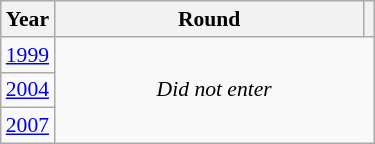<table class="wikitable" style="text-align: center; font-size:90%">
<tr>
<th>Year</th>
<th style="width:200px">Round</th>
<th></th>
</tr>
<tr>
<td><a href='#'>1999</a></td>
<td colspan="2" rowspan="3"><em>Did not enter</em></td>
</tr>
<tr>
<td><a href='#'>2004</a></td>
</tr>
<tr>
<td><a href='#'>2007</a></td>
</tr>
</table>
